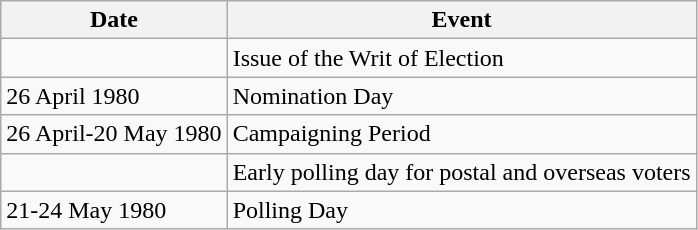<table class="wikitable">
<tr>
<th>Date</th>
<th>Event</th>
</tr>
<tr>
<td></td>
<td>Issue of the Writ of Election</td>
</tr>
<tr>
<td>26 April 1980</td>
<td>Nomination Day</td>
</tr>
<tr>
<td>26 April-20 May 1980</td>
<td>Campaigning Period</td>
</tr>
<tr>
<td></td>
<td>Early polling day for postal and overseas voters</td>
</tr>
<tr>
<td>21-24 May 1980</td>
<td>Polling Day</td>
</tr>
</table>
